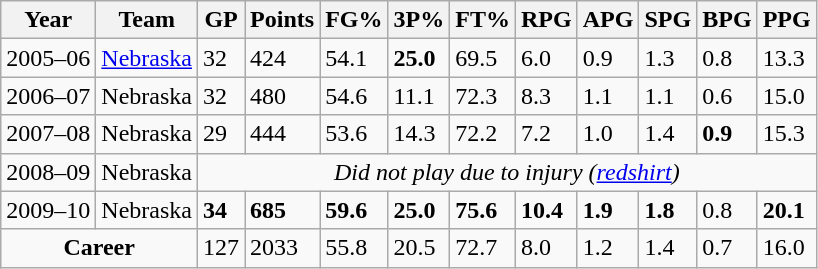<table class="wikitable sortable">
<tr>
<th>Year</th>
<th>Team</th>
<th>GP</th>
<th>Points</th>
<th>FG%</th>
<th>3P%</th>
<th>FT%</th>
<th>RPG</th>
<th>APG</th>
<th>SPG</th>
<th>BPG</th>
<th>PPG</th>
</tr>
<tr>
<td>2005–06</td>
<td><a href='#'>Nebraska</a></td>
<td>32</td>
<td>424</td>
<td>54.1</td>
<td><strong>25.0</strong></td>
<td>69.5</td>
<td>6.0</td>
<td>0.9</td>
<td>1.3</td>
<td>0.8</td>
<td>13.3</td>
</tr>
<tr>
<td>2006–07</td>
<td>Nebraska</td>
<td>32</td>
<td>480</td>
<td>54.6</td>
<td>11.1</td>
<td>72.3</td>
<td>8.3</td>
<td>1.1</td>
<td>1.1</td>
<td>0.6</td>
<td>15.0</td>
</tr>
<tr>
<td>2007–08</td>
<td>Nebraska</td>
<td>29</td>
<td>444</td>
<td>53.6</td>
<td>14.3</td>
<td>72.2</td>
<td>7.2</td>
<td>1.0</td>
<td>1.4</td>
<td><strong>0.9</strong></td>
<td>15.3</td>
</tr>
<tr class="sortbottom">
<td>2008–09</td>
<td>Nebraska</td>
<td colspan="10" align=center><em>Did not play due to injury (<a href='#'>redshirt</a>)</em></td>
</tr>
<tr>
<td>2009–10</td>
<td>Nebraska</td>
<td><strong>34</strong></td>
<td><strong>685</strong></td>
<td><strong>59.6</strong></td>
<td><strong>25.0</strong></td>
<td><strong>75.6</strong></td>
<td><strong>10.4</strong></td>
<td><strong>1.9</strong></td>
<td><strong>1.8</strong></td>
<td>0.8</td>
<td><strong>20.1</strong></td>
</tr>
<tr class="sortbottom">
<td colspan=2 align=center><strong>Career</strong></td>
<td>127</td>
<td>2033</td>
<td>55.8</td>
<td>20.5</td>
<td>72.7</td>
<td>8.0</td>
<td>1.2</td>
<td>1.4</td>
<td>0.7</td>
<td>16.0</td>
</tr>
</table>
